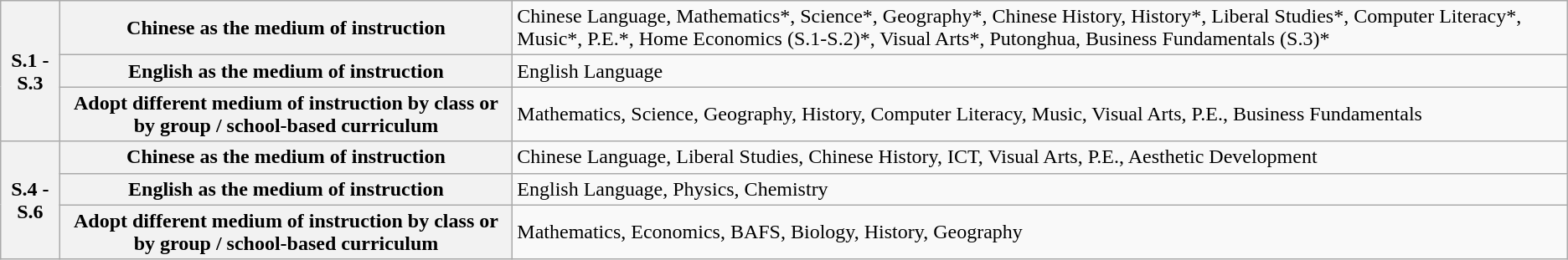<table class="wikitable">
<tr>
<th rowspan="3">S.1 - S.3</th>
<th>Chinese as the medium of instruction</th>
<td>Chinese Language, Mathematics*, Science*, Geography*, Chinese History, History*, Liberal Studies*, Computer Literacy*, Music*, P.E.*, Home Economics (S.1-S.2)*, Visual Arts*, Putonghua, Business Fundamentals (S.3)*</td>
</tr>
<tr>
<th>English as the medium of instruction</th>
<td>English Language</td>
</tr>
<tr>
<th>Adopt different medium of instruction by class or by group / school-based curriculum</th>
<td>Mathematics, Science, Geography, History, Computer Literacy, Music, Visual Arts, P.E., Business Fundamentals</td>
</tr>
<tr>
<th rowspan="3">S.4 - S.6</th>
<th>Chinese as the medium of instruction</th>
<td>Chinese Language, Liberal Studies, Chinese History, ICT, Visual Arts, P.E., Aesthetic Development</td>
</tr>
<tr>
<th>English as the medium of instruction</th>
<td>English Language, Physics, Chemistry</td>
</tr>
<tr>
<th>Adopt different medium of instruction by class or by group / school-based curriculum</th>
<td>Mathematics, Economics, BAFS, Biology, History, Geography</td>
</tr>
</table>
